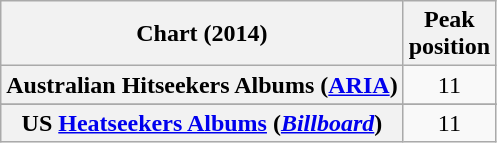<table class="wikitable sortable plainrowheaders" style="text-align:center">
<tr>
<th scope="col">Chart (2014)</th>
<th scope="col">Peak<br>position</th>
</tr>
<tr>
<th scope="row">Australian Hitseekers Albums (<a href='#'>ARIA</a>)</th>
<td>11</td>
</tr>
<tr>
</tr>
<tr>
</tr>
<tr>
</tr>
<tr>
</tr>
<tr>
</tr>
<tr>
</tr>
<tr>
<th scope="row">US <a href='#'>Heatseekers Albums</a> (<em><a href='#'>Billboard</a></em>)</th>
<td>11</td>
</tr>
</table>
